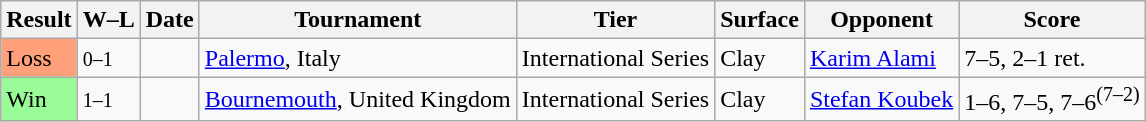<table class="sortable wikitable">
<tr>
<th>Result</th>
<th class="unsortable">W–L</th>
<th>Date</th>
<th>Tournament</th>
<th>Tier</th>
<th>Surface</th>
<th>Opponent</th>
<th class="unsortable">Score</th>
</tr>
<tr>
<td style="background:#ffa07a;">Loss</td>
<td><small>0–1</small></td>
<td><a href='#'></a></td>
<td><a href='#'>Palermo</a>, Italy</td>
<td>International Series</td>
<td>Clay</td>
<td> <a href='#'>Karim Alami</a></td>
<td>7–5, 2–1 ret.</td>
</tr>
<tr>
<td style="background:#98fb98;">Win</td>
<td><small>1–1</small></td>
<td><a href='#'></a></td>
<td><a href='#'>Bournemouth</a>, United Kingdom</td>
<td>International Series</td>
<td>Clay</td>
<td> <a href='#'>Stefan Koubek</a></td>
<td>1–6, 7–5, 7–6<sup>(7–2)</sup></td>
</tr>
</table>
